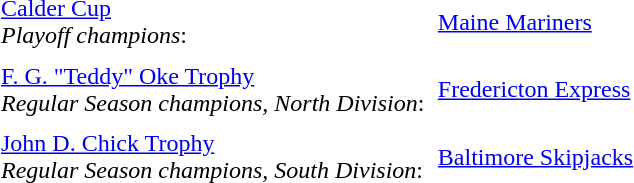<table cellpadding="3" cellspacing="3">
<tr>
<td><a href='#'>Calder Cup</a><br><em>Playoff champions</em>:</td>
<td><a href='#'>Maine Mariners</a></td>
</tr>
<tr>
<td><a href='#'>F. G. "Teddy" Oke Trophy</a><br><em>Regular Season champions, North Division</em>:</td>
<td><a href='#'>Fredericton Express</a></td>
</tr>
<tr>
<td><a href='#'>John D. Chick Trophy</a><br><em>Regular Season champions, South Division</em>:</td>
<td><a href='#'>Baltimore Skipjacks</a></td>
</tr>
</table>
